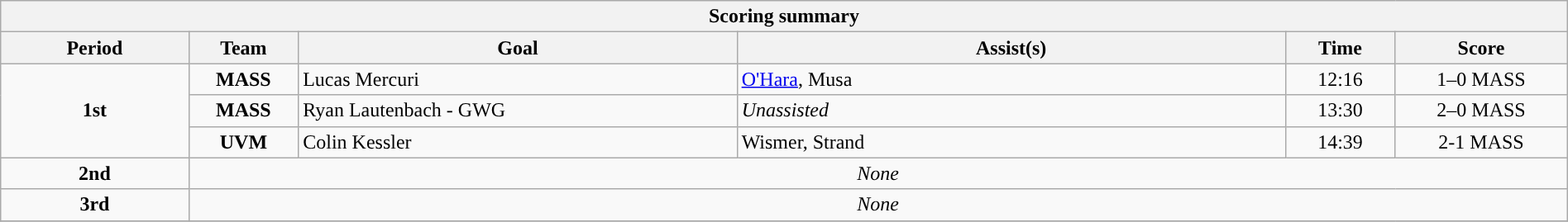<table style="width:100%;" class="wikitable">
<tr>
<th colspan=6>Scoring summary</th>
</tr>
<tr>
<th style="width:12%;">Period</th>
<th style="width:7%;">Team</th>
<th style="width:28%;">Goal</th>
<th style="width:35%;">Assist(s)</th>
<th style="width:7%;">Time</th>
<th style="width:11%;">Score</th>
</tr>
<tr>
<td style="text-align:center;" rowspan="3"><strong>1st</strong></td>
<td align=center><strong>MASS</strong></td>
<td>Lucas Mercuri</td>
<td><a href='#'>O'Hara</a>, Musa</td>
<td align=center>12:16</td>
<td align=center>1–0 MASS</td>
</tr>
<tr>
<td align=center><strong>MASS</strong></td>
<td>Ryan Lautenbach - GWG</td>
<td><em>Unassisted</em></td>
<td align=center>13:30</td>
<td align=center>2–0 MASS</td>
</tr>
<tr>
<td align=center><strong>UVM</strong></td>
<td>Colin Kessler</td>
<td>Wismer, Strand</td>
<td align=center>14:39</td>
<td align=center>2-1 MASS</td>
</tr>
<tr>
<td style="text-align:center;" rowspan="1"><strong>2nd</strong></td>
<td style="text-align:center;" colspan="5"><em>None</em></td>
</tr>
<tr>
<td style="text-align:center;" rowspan="1"><strong>3rd</strong></td>
<td style="text-align:center;" colspan="5"><em>None</em></td>
</tr>
<tr>
</tr>
</table>
